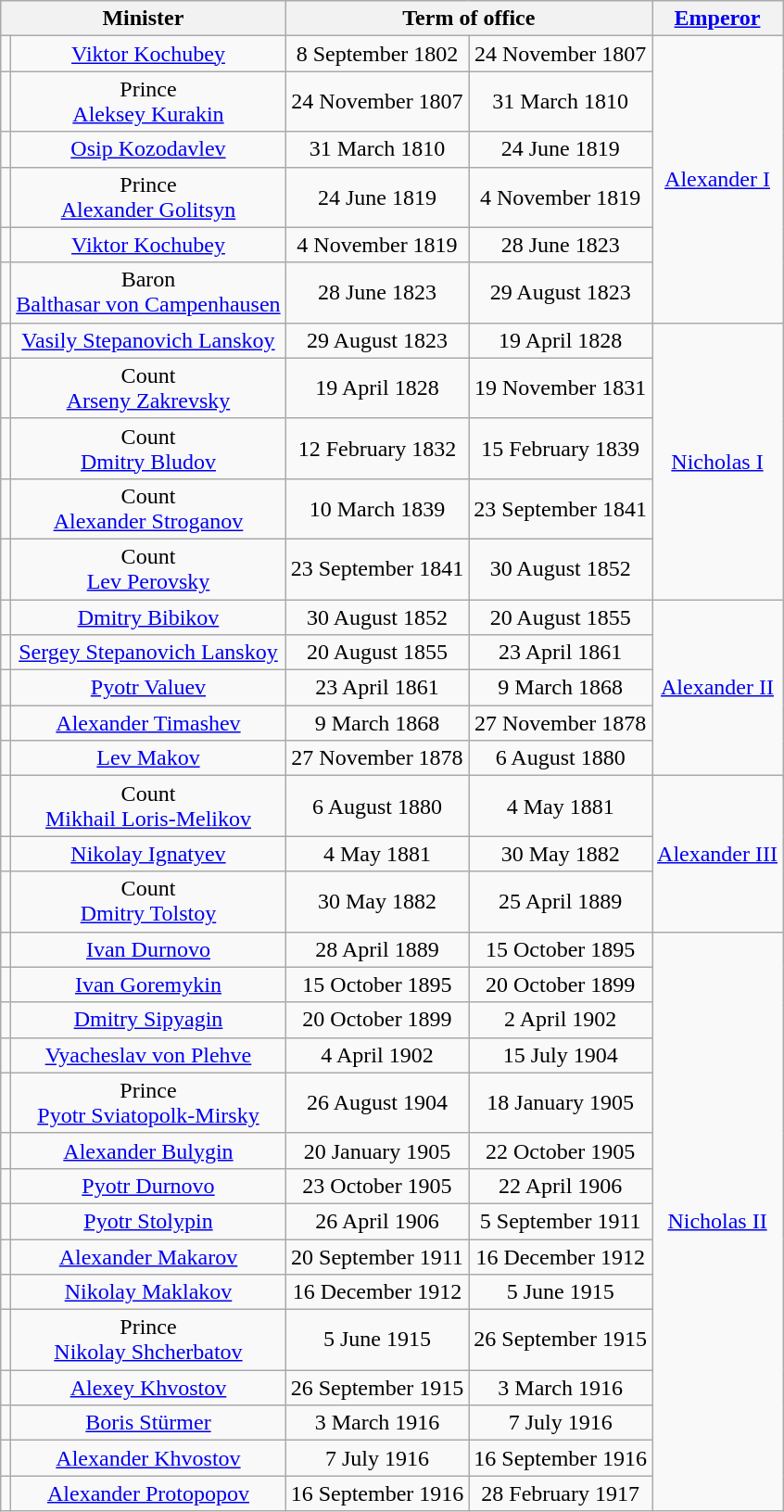<table class="wikitable" style="text-align:center;">
<tr>
<th colspan=2>Minister</th>
<th colspan=2>Term of office</th>
<th><a href='#'>Emperor</a></th>
</tr>
<tr>
<td></td>
<td><a href='#'>Viktor Kochubey</a></td>
<td>8 September 1802</td>
<td>24 November 1807</td>
<td rowspan=7><a href='#'>Alexander I</a></td>
</tr>
<tr>
<td></td>
<td>Prince<br><a href='#'>Aleksey Kurakin</a></td>
<td>24 November 1807</td>
<td>31 March 1810</td>
</tr>
<tr>
<td></td>
<td><a href='#'>Osip Kozodavlev</a></td>
<td>31 March 1810</td>
<td>24 June 1819</td>
</tr>
<tr>
<td></td>
<td>Prince<br><a href='#'>Alexander Golitsyn</a></td>
<td>24 June 1819</td>
<td>4 November 1819</td>
</tr>
<tr>
<td></td>
<td><a href='#'>Viktor Kochubey</a></td>
<td>4 November 1819</td>
<td>28 June 1823</td>
</tr>
<tr>
<td></td>
<td>Baron<br><a href='#'>Balthasar von Campenhausen</a></td>
<td>28 June 1823</td>
<td>29 August 1823</td>
</tr>
<tr>
<td rowspan=2></td>
<td rowspan=2><a href='#'>Vasily Stepanovich Lanskoy</a></td>
<td rowspan=2>29 August 1823</td>
<td rowspan=2>19 April 1828</td>
</tr>
<tr>
<td rowspan=6><a href='#'>Nicholas I</a></td>
</tr>
<tr>
<td></td>
<td>Count<br><a href='#'>Arseny Zakrevsky</a></td>
<td>19 April 1828</td>
<td>19 November 1831</td>
</tr>
<tr>
<td></td>
<td>Count<br><a href='#'>Dmitry Bludov</a></td>
<td>12 February 1832</td>
<td>15 February 1839</td>
</tr>
<tr>
<td></td>
<td>Count<br><a href='#'>Alexander Stroganov</a></td>
<td>10 March 1839</td>
<td>23 September 1841</td>
</tr>
<tr>
<td></td>
<td>Count<br><a href='#'>Lev Perovsky</a></td>
<td>23 September 1841</td>
<td>30 August 1852</td>
</tr>
<tr>
<td rowspan=2></td>
<td rowspan=2><a href='#'>Dmitry Bibikov</a></td>
<td rowspan=2>30 August 1852</td>
<td rowspan=2>20 August 1855</td>
</tr>
<tr>
<td rowspan=6><a href='#'>Alexander II</a></td>
</tr>
<tr>
<td></td>
<td><a href='#'>Sergey Stepanovich Lanskoy</a></td>
<td>20 August 1855</td>
<td>23 April 1861</td>
</tr>
<tr>
<td></td>
<td><a href='#'>Pyotr Valuev</a></td>
<td>23 April 1861</td>
<td>9 March 1868</td>
</tr>
<tr>
<td></td>
<td><a href='#'>Alexander Timashev</a></td>
<td>9 March 1868</td>
<td>27 November 1878</td>
</tr>
<tr>
<td></td>
<td><a href='#'>Lev Makov</a></td>
<td>27 November 1878</td>
<td>6 August 1880</td>
</tr>
<tr>
<td rowspan=2></td>
<td rowspan=2>Count<br><a href='#'>Mikhail Loris-Melikov</a></td>
<td rowspan=2>6 August 1880</td>
<td rowspan=2>4 May 1881</td>
</tr>
<tr>
<td rowspan=4><a href='#'>Alexander III</a></td>
</tr>
<tr>
<td></td>
<td><a href='#'>Nikolay Ignatyev</a></td>
<td>4 May 1881</td>
<td>30 May 1882</td>
</tr>
<tr>
<td></td>
<td>Count<br><a href='#'>Dmitry Tolstoy</a></td>
<td>30 May 1882</td>
<td>25 April 1889</td>
</tr>
<tr>
<td rowspan=2></td>
<td rowspan=2><a href='#'>Ivan Durnovo</a></td>
<td rowspan=2>28 April 1889</td>
<td rowspan=2>15 October 1895</td>
</tr>
<tr>
<td rowspan=15><a href='#'>Nicholas II</a></td>
</tr>
<tr>
<td></td>
<td><a href='#'>Ivan Goremykin</a></td>
<td>15 October 1895</td>
<td>20 October 1899</td>
</tr>
<tr>
<td></td>
<td><a href='#'>Dmitry Sipyagin</a></td>
<td>20 October 1899</td>
<td>2 April 1902</td>
</tr>
<tr>
<td></td>
<td><a href='#'>Vyacheslav von Plehve</a></td>
<td>4 April 1902</td>
<td>15 July 1904</td>
</tr>
<tr>
<td></td>
<td>Prince<br><a href='#'>Pyotr Sviatopolk-Mirsky</a></td>
<td>26 August 1904</td>
<td>18 January 1905</td>
</tr>
<tr>
<td></td>
<td><a href='#'>Alexander Bulygin</a></td>
<td>20 January 1905</td>
<td>22 October 1905</td>
</tr>
<tr>
<td></td>
<td><a href='#'>Pyotr Durnovo</a></td>
<td>23 October 1905</td>
<td>22 April 1906</td>
</tr>
<tr>
<td></td>
<td><a href='#'>Pyotr Stolypin</a></td>
<td>26 April 1906</td>
<td>5 September 1911</td>
</tr>
<tr>
<td></td>
<td><a href='#'>Alexander Makarov</a></td>
<td>20 September 1911</td>
<td>16 December 1912</td>
</tr>
<tr>
<td></td>
<td><a href='#'>Nikolay Maklakov</a></td>
<td>16 December 1912</td>
<td>5 June 1915</td>
</tr>
<tr>
<td></td>
<td>Prince<br><a href='#'>Nikolay Shcherbatov</a></td>
<td>5 June 1915</td>
<td>26 September 1915</td>
</tr>
<tr>
<td></td>
<td><a href='#'>Alexey Khvostov</a></td>
<td>26 September 1915</td>
<td>3 March 1916</td>
</tr>
<tr>
<td></td>
<td><a href='#'>Boris Stürmer</a></td>
<td>3 March 1916</td>
<td>7 July 1916</td>
</tr>
<tr>
<td></td>
<td><a href='#'>Alexander Khvostov</a></td>
<td>7 July 1916</td>
<td>16 September 1916</td>
</tr>
<tr>
<td></td>
<td><a href='#'>Alexander Protopopov</a></td>
<td>16 September 1916</td>
<td>28 February 1917</td>
</tr>
</table>
